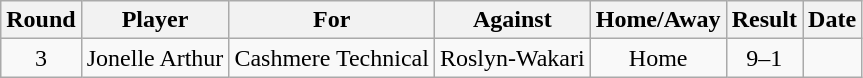<table class="wikitable">
<tr>
<th>Round</th>
<th>Player</th>
<th>For</th>
<th>Against</th>
<th>Home/Away</th>
<th style="text-align:center">Result</th>
<th>Date</th>
</tr>
<tr>
<td style="text-align:center">3</td>
<td>Jonelle Arthur</td>
<td>Cashmere Technical</td>
<td>Roslyn-Wakari</td>
<td style="text-align:center">Home</td>
<td style="text-align:center">9–1</td>
<td></td>
</tr>
</table>
